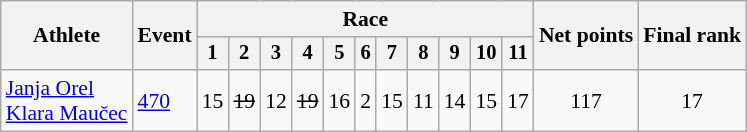<table class="wikitable" style="font-size:90%">
<tr>
<th rowspan="2">Athlete</th>
<th rowspan="2">Event</th>
<th colspan=11>Race</th>
<th rowspan=2>Net points</th>
<th rowspan=2>Final rank</th>
</tr>
<tr style="font-size:95%">
<th>1</th>
<th>2</th>
<th>3</th>
<th>4</th>
<th>5</th>
<th>6</th>
<th>7</th>
<th>8</th>
<th>9</th>
<th>10</th>
<th>11</th>
</tr>
<tr align=center>
<td align=left><a href='#'>Janja Orel</a><br><a href='#'>Klara Maučec</a></td>
<td align=left><a href='#'>470</a></td>
<td>15</td>
<td><s>19</s></td>
<td>12</td>
<td><s>19</s></td>
<td>16</td>
<td>2</td>
<td>15</td>
<td>11</td>
<td>14</td>
<td>15</td>
<td>17</td>
<td>117</td>
<td>17</td>
</tr>
</table>
